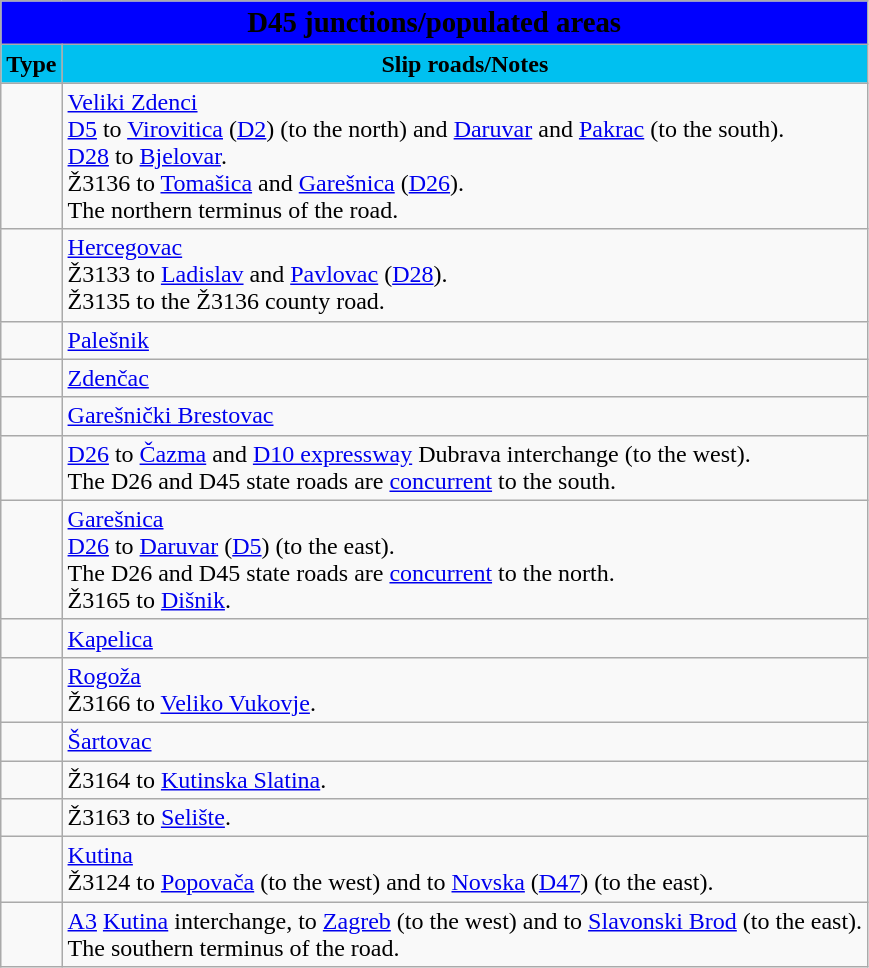<table class="wikitable">
<tr>
<td colspan=2 bgcolor=blue align=center style=margin-top:15><span><big><strong>D45 junctions/populated areas</strong></big></span></td>
</tr>
<tr>
<td align=center bgcolor=00c0f0><strong>Type</strong></td>
<td align=center bgcolor=00c0f0><strong>Slip roads/Notes</strong></td>
</tr>
<tr>
<td></td>
<td><a href='#'>Veliki Zdenci</a><br> <a href='#'>D5</a> to <a href='#'>Virovitica</a> (<a href='#'>D2</a>) (to the north) and <a href='#'>Daruvar</a> and <a href='#'>Pakrac</a> (to the south).<br> <a href='#'>D28</a> to <a href='#'>Bjelovar</a>.<br>Ž3136 to <a href='#'>Tomašica</a> and <a href='#'>Garešnica</a> (<a href='#'>D26</a>).<br>The northern terminus of the road.</td>
</tr>
<tr>
<td></td>
<td><a href='#'>Hercegovac</a><br>Ž3133 to <a href='#'>Ladislav</a> and <a href='#'>Pavlovac</a> (<a href='#'>D28</a>).<br>Ž3135 to the Ž3136 county road.</td>
</tr>
<tr>
<td></td>
<td><a href='#'>Palešnik</a></td>
</tr>
<tr>
<td></td>
<td><a href='#'>Zdenčac</a></td>
</tr>
<tr>
<td></td>
<td><a href='#'>Garešnički Brestovac</a></td>
</tr>
<tr>
<td></td>
<td> <a href='#'>D26</a> to <a href='#'>Čazma</a> and <a href='#'>D10 expressway</a> Dubrava interchange (to the west).<br>The D26 and D45 state roads are <a href='#'>concurrent</a> to the south.</td>
</tr>
<tr>
<td></td>
<td><a href='#'>Garešnica</a><br> <a href='#'>D26</a> to <a href='#'>Daruvar</a> (<a href='#'>D5</a>) (to the east).<br>The D26 and D45 state roads are <a href='#'>concurrent</a> to the north.<br>Ž3165 to <a href='#'>Dišnik</a>.</td>
</tr>
<tr>
<td></td>
<td><a href='#'>Kapelica</a></td>
</tr>
<tr>
<td></td>
<td><a href='#'>Rogoža</a><br>Ž3166 to <a href='#'>Veliko Vukovje</a>.</td>
</tr>
<tr>
<td></td>
<td><a href='#'>Šartovac</a></td>
</tr>
<tr>
<td></td>
<td>Ž3164 to <a href='#'>Kutinska Slatina</a>.</td>
</tr>
<tr>
<td></td>
<td>Ž3163 to <a href='#'>Selište</a>.</td>
</tr>
<tr>
<td></td>
<td><a href='#'>Kutina</a><br>Ž3124 to <a href='#'>Popovača</a> (to the west) and to <a href='#'>Novska</a> (<a href='#'>D47</a>) (to the east).</td>
</tr>
<tr>
<td></td>
<td> <a href='#'>A3</a> <a href='#'>Kutina</a> interchange, to <a href='#'>Zagreb</a> (to the west) and to <a href='#'>Slavonski Brod</a> (to the east).<br>The southern terminus of the road.</td>
</tr>
</table>
